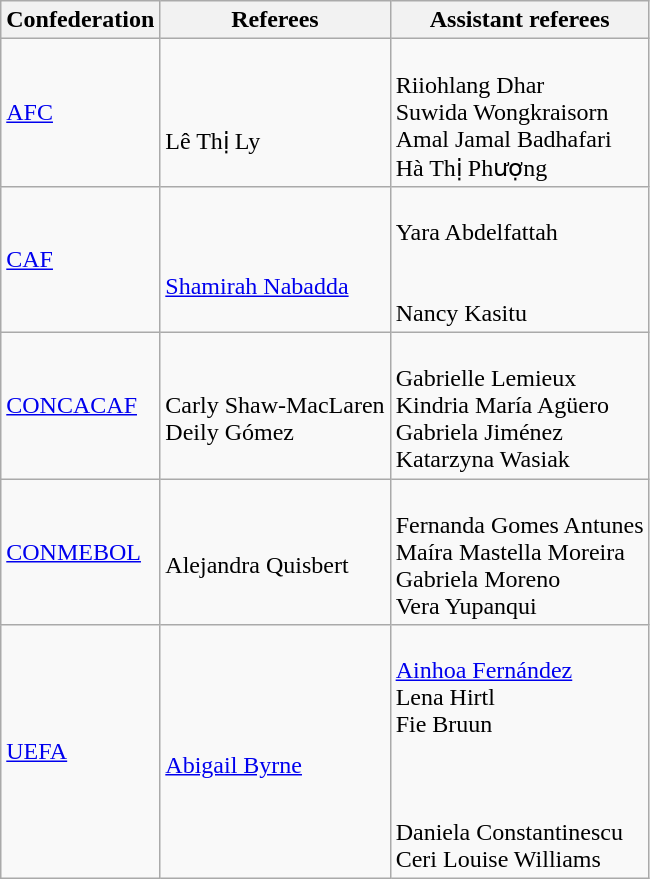<table class="wikitable">
<tr>
<th>Confederation</th>
<th>Referees</th>
<th>Assistant referees</th>
</tr>
<tr>
<td><a href='#'>AFC</a></td>
<td><br> <br>
 Lê Thị Ly</td>
<td><br> Riiohlang Dhar<br>
 Suwida Wongkraisorn<br>
 Amal Jamal Badhafari<br>
 Hà Thị Phượng</td>
</tr>
<tr>
<td><a href='#'>CAF</a></td>
<td><br> <br>
 <a href='#'>Shamirah Nabadda</a></td>
<td><br> Yara Abdelfattah<br>
 <br>
 <br>
 Nancy Kasitu</td>
</tr>
<tr>
<td><a href='#'>CONCACAF</a></td>
<td><br> Carly Shaw-MacLaren<br>
 Deily Gómez</td>
<td><br> Gabrielle Lemieux<br>
 Kindria María Agüero<br>
 Gabriela Jiménez<br>
 Katarzyna Wasiak</td>
</tr>
<tr>
<td><a href='#'>CONMEBOL</a></td>
<td><br> Alejandra Quisbert<br>
 </td>
<td><br> Fernanda Gomes Antunes<br>
 Maíra Mastella Moreira<br>
 Gabriela Moreno<br>
 Vera Yupanqui</td>
</tr>
<tr>
<td><a href='#'>UEFA</a></td>
<td><br> <br>
 <a href='#'>Abigail Byrne</a><br>
 <br>
 </td>
<td><br> <a href='#'>Ainhoa Fernández</a><br>
 Lena Hirtl<br>
 Fie Bruun<br>
 <br>
 <br>
 <br>
 Daniela Constantinescu<br>
 Ceri Louise Williams</td>
</tr>
</table>
